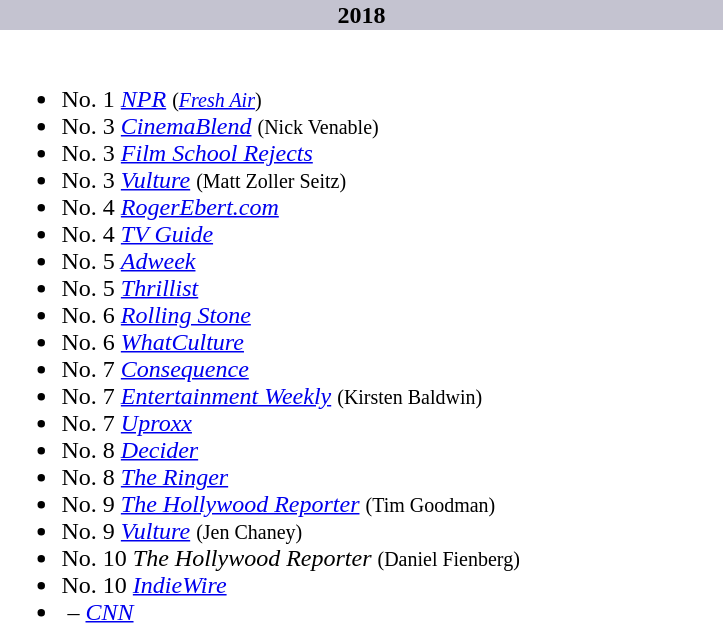<table class="collapsible collapsed">
<tr>
<th style="width:30em; background:#C4C3D0; text-align:center">2018</th>
</tr>
<tr>
<td colspan=><br><ul><li>No. 1 <em><a href='#'>NPR</a></em> <small>(<em><a href='#'>Fresh Air</a></em>)</small></li><li>No. 3 <em><a href='#'>CinemaBlend</a></em> <small>(Nick Venable)</small></li><li>No. 3 <em><a href='#'>Film School Rejects</a></em></li><li>No. 3 <em><a href='#'>Vulture</a></em> <small>(Matt Zoller Seitz)</small></li><li>No. 4 <em><a href='#'>RogerEbert.com</a></em></li><li>No. 4 <em><a href='#'>TV Guide</a></em></li><li>No. 5 <em><a href='#'>Adweek</a></em></li><li>No. 5 <em><a href='#'>Thrillist</a></em></li><li>No. 6 <em><a href='#'>Rolling Stone</a></em></li><li>No. 6 <em><a href='#'>WhatCulture</a></em></li><li>No. 7 <em><a href='#'>Consequence</a></em></li><li>No. 7 <em><a href='#'>Entertainment Weekly</a></em> <small>(Kirsten Baldwin)</small></li><li>No. 7 <em><a href='#'>Uproxx</a></em></li><li>No. 8 <em><a href='#'>Decider</a></em></li><li>No. 8 <em><a href='#'>The Ringer</a></em></li><li>No. 9 <em><a href='#'>The Hollywood Reporter</a></em> <small>(Tim Goodman)</small></li><li>No. 9 <em><a href='#'>Vulture</a></em> <small>(Jen Chaney)</small></li><li>No. 10 <em>The Hollywood Reporter</em> <small>(Daniel Fienberg)</small></li><li>No. 10 <em><a href='#'>IndieWire</a></em></li><li> – <em><a href='#'>CNN</a></em></li></ul></td>
</tr>
</table>
